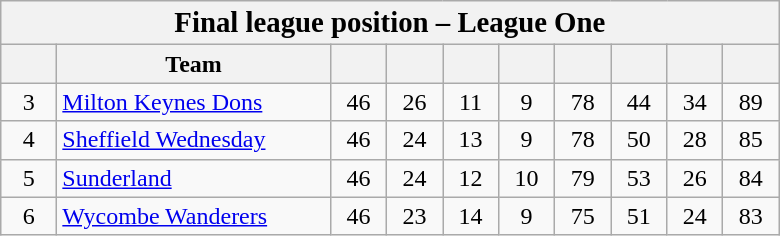<table class="wikitable" style="text-align:center">
<tr>
<th colspan="10"><big>Final league position – League One</big></th>
</tr>
<tr>
<th width="30"></th>
<th width="175">Team</th>
<th width="30"></th>
<th width="30"></th>
<th width="30"></th>
<th width="30"></th>
<th width="30"></th>
<th width="30"></th>
<th width="30"></th>
<th width="30"></th>
</tr>
<tr>
<td>3</td>
<td align="left"><a href='#'>Milton Keynes Dons</a></td>
<td>46</td>
<td>26</td>
<td>11</td>
<td>9</td>
<td>78</td>
<td>44</td>
<td>34</td>
<td>89</td>
</tr>
<tr>
<td>4</td>
<td align="left"><a href='#'>Sheffield Wednesday</a></td>
<td>46</td>
<td>24</td>
<td>13</td>
<td>9</td>
<td>78</td>
<td>50</td>
<td>28</td>
<td>85</td>
</tr>
<tr>
<td>5</td>
<td align="left"><a href='#'>Sunderland</a></td>
<td>46</td>
<td>24</td>
<td>12</td>
<td>10</td>
<td>79</td>
<td>53</td>
<td>26</td>
<td>84</td>
</tr>
<tr>
<td>6</td>
<td align="left"><a href='#'>Wycombe Wanderers</a></td>
<td>46</td>
<td>23</td>
<td>14</td>
<td>9</td>
<td>75</td>
<td>51</td>
<td>24</td>
<td>83</td>
</tr>
</table>
